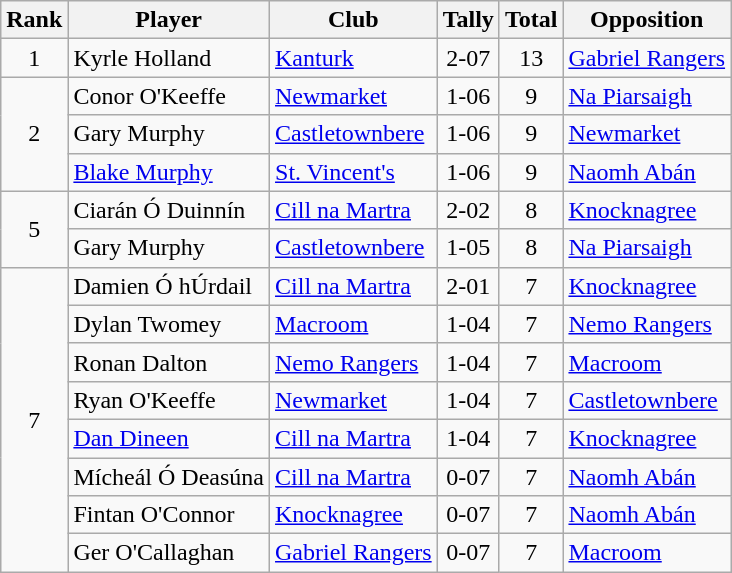<table class="wikitable">
<tr>
<th>Rank</th>
<th>Player</th>
<th>Club</th>
<th>Tally</th>
<th>Total</th>
<th>Opposition</th>
</tr>
<tr>
<td rowspan="1" style="text-align:center;">1</td>
<td>Kyrle Holland</td>
<td><a href='#'>Kanturk</a></td>
<td align=center>2-07</td>
<td align=center>13</td>
<td><a href='#'>Gabriel Rangers</a></td>
</tr>
<tr>
<td rowspan="3" style="text-align:center;">2</td>
<td>Conor O'Keeffe</td>
<td><a href='#'>Newmarket</a></td>
<td align=center>1-06</td>
<td align=center>9</td>
<td><a href='#'>Na Piarsaigh</a></td>
</tr>
<tr>
<td>Gary Murphy</td>
<td><a href='#'>Castletownbere</a></td>
<td align=center>1-06</td>
<td align=center>9</td>
<td><a href='#'>Newmarket</a></td>
</tr>
<tr>
<td><a href='#'>Blake Murphy</a></td>
<td><a href='#'>St. Vincent's</a></td>
<td align=center>1-06</td>
<td align=center>9</td>
<td><a href='#'>Naomh Abán</a></td>
</tr>
<tr>
<td rowspan="2" style="text-align:center;">5</td>
<td>Ciarán Ó Duinnín</td>
<td><a href='#'>Cill na Martra</a></td>
<td align=center>2-02</td>
<td align=center>8</td>
<td><a href='#'>Knocknagree</a></td>
</tr>
<tr>
<td>Gary Murphy</td>
<td><a href='#'>Castletownbere</a></td>
<td align=center>1-05</td>
<td align=center>8</td>
<td><a href='#'>Na Piarsaigh</a></td>
</tr>
<tr>
<td rowspan="8" style="text-align:center;">7</td>
<td>Damien Ó hÚrdail</td>
<td><a href='#'>Cill na Martra</a></td>
<td align=center>2-01</td>
<td align=center>7</td>
<td><a href='#'>Knocknagree</a></td>
</tr>
<tr>
<td>Dylan Twomey</td>
<td><a href='#'>Macroom</a></td>
<td align=center>1-04</td>
<td align=center>7</td>
<td><a href='#'>Nemo Rangers</a></td>
</tr>
<tr>
<td>Ronan Dalton</td>
<td><a href='#'>Nemo Rangers</a></td>
<td align=center>1-04</td>
<td align=center>7</td>
<td><a href='#'>Macroom</a></td>
</tr>
<tr>
<td>Ryan O'Keeffe</td>
<td><a href='#'>Newmarket</a></td>
<td align=center>1-04</td>
<td align=center>7</td>
<td><a href='#'>Castletownbere</a></td>
</tr>
<tr>
<td><a href='#'>Dan Dineen</a></td>
<td><a href='#'>Cill na Martra</a></td>
<td align=center>1-04</td>
<td align=center>7</td>
<td><a href='#'>Knocknagree</a></td>
</tr>
<tr>
<td>Mícheál Ó Deasúna</td>
<td><a href='#'>Cill na Martra</a></td>
<td align=center>0-07</td>
<td align=center>7</td>
<td><a href='#'>Naomh Abán</a></td>
</tr>
<tr>
<td>Fintan O'Connor</td>
<td><a href='#'>Knocknagree</a></td>
<td align=center>0-07</td>
<td align=center>7</td>
<td><a href='#'>Naomh Abán</a></td>
</tr>
<tr>
<td>Ger O'Callaghan</td>
<td><a href='#'>Gabriel Rangers</a></td>
<td align=center>0-07</td>
<td align=center>7</td>
<td><a href='#'>Macroom</a></td>
</tr>
</table>
